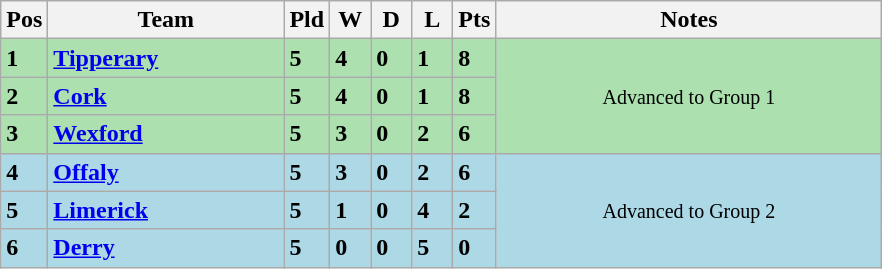<table class="wikitable" style="text-align: centre;">
<tr>
<th width=20>Pos</th>
<th width=150>Team</th>
<th width=20>Pld</th>
<th width=20>W</th>
<th width=20>D</th>
<th width=20>L</th>
<th width=20>Pts</th>
<th width=250>Notes</th>
</tr>
<tr style="background:#ACE1AF;">
<td><strong>1</strong></td>
<td align=left><strong> <a href='#'>Tipperary</a> </strong></td>
<td><strong>5</strong></td>
<td><strong>4</strong></td>
<td><strong>0</strong></td>
<td><strong>1</strong></td>
<td><strong>8</strong></td>
<td rowspan=3 align=center><small> Advanced to Group 1</small></td>
</tr>
<tr style="background:#ACE1AF;">
<td><strong>2</strong></td>
<td align=left><strong> <a href='#'>Cork</a> </strong></td>
<td><strong>5</strong></td>
<td><strong>4</strong></td>
<td><strong>0</strong></td>
<td><strong>1</strong></td>
<td><strong>8</strong></td>
</tr>
<tr style="background:#ACE1AF;">
<td><strong>3</strong></td>
<td align=left><strong> <a href='#'>Wexford</a> </strong></td>
<td><strong>5</strong></td>
<td><strong>3</strong></td>
<td><strong>0</strong></td>
<td><strong>2</strong></td>
<td><strong>6</strong></td>
</tr>
<tr style="background:#ADD8E6;">
<td><strong>4</strong></td>
<td align=left><strong> <a href='#'>Offaly</a> </strong></td>
<td><strong>5</strong></td>
<td><strong>3</strong></td>
<td><strong>0</strong></td>
<td><strong>2</strong></td>
<td><strong>6</strong></td>
<td rowspan=3 align=center><small> Advanced to Group 2</small></td>
</tr>
<tr style="background:#ADD8E6;">
<td><strong>5</strong></td>
<td align=left><strong> <a href='#'>Limerick</a> </strong></td>
<td><strong>5</strong></td>
<td><strong>1</strong></td>
<td><strong>0</strong></td>
<td><strong>4</strong></td>
<td><strong>2</strong></td>
</tr>
<tr style="background:#ADD8E6;">
<td><strong>6</strong></td>
<td align=left><strong> <a href='#'>Derry</a> </strong></td>
<td><strong>5</strong></td>
<td><strong>0</strong></td>
<td><strong>0</strong></td>
<td><strong>5</strong></td>
<td><strong>0</strong></td>
</tr>
</table>
